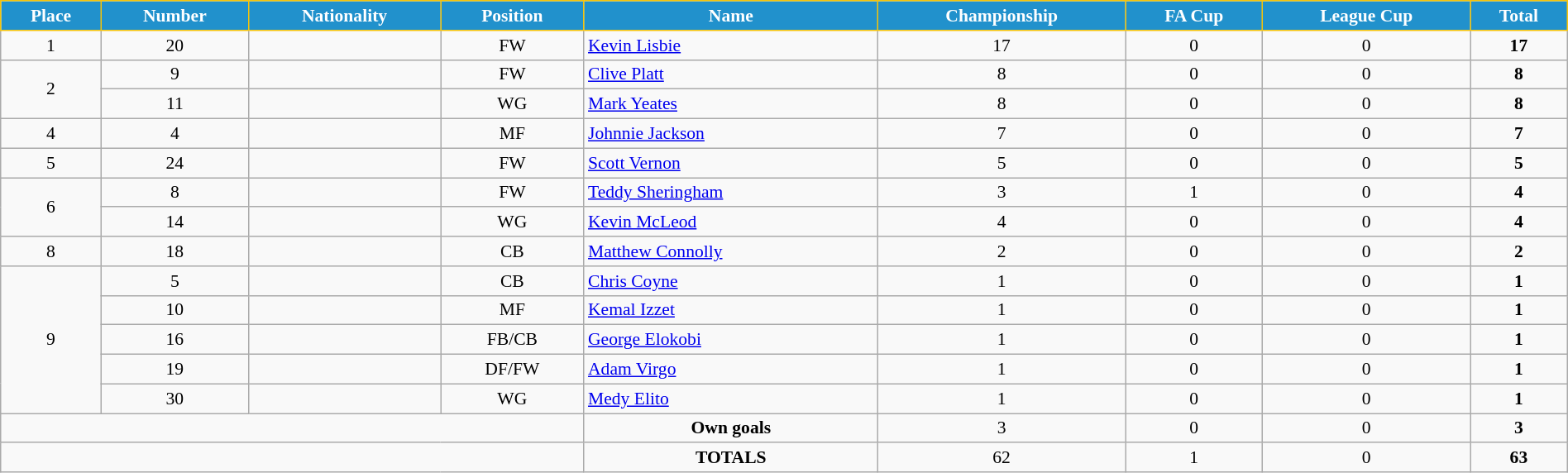<table class="wikitable" style="text-align:center; font-size:90%; width:100%;">
<tr>
<th style="background:#2191CC; color:white; border:1px solid #F7C408; text-align:center;">Place</th>
<th style="background:#2191CC; color:white; border:1px solid #F7C408; text-align:center;">Number</th>
<th style="background:#2191CC; color:white; border:1px solid #F7C408; text-align:center;">Nationality</th>
<th style="background:#2191CC; color:white; border:1px solid #F7C408; text-align:center;">Position</th>
<th style="background:#2191CC; color:white; border:1px solid #F7C408; text-align:center;">Name</th>
<th style="background:#2191CC; color:white; border:1px solid #F7C408; text-align:center;">Championship</th>
<th style="background:#2191CC; color:white; border:1px solid #F7C408; text-align:center;">FA Cup</th>
<th style="background:#2191CC; color:white; border:1px solid #F7C408; text-align:center;">League Cup</th>
<th style="background:#2191CC; color:white; border:1px solid #F7C408; text-align:center;">Total</th>
</tr>
<tr>
<td>1</td>
<td>20</td>
<td></td>
<td>FW</td>
<td align="left"><a href='#'>Kevin Lisbie</a></td>
<td>17</td>
<td>0</td>
<td>0</td>
<td><strong>17</strong></td>
</tr>
<tr>
<td rowspan=2>2</td>
<td>9</td>
<td></td>
<td>FW</td>
<td align="left"><a href='#'>Clive Platt</a></td>
<td>8</td>
<td>0</td>
<td>0</td>
<td><strong>8</strong></td>
</tr>
<tr>
<td>11</td>
<td></td>
<td>WG</td>
<td align="left"><a href='#'>Mark Yeates</a></td>
<td>8</td>
<td>0</td>
<td>0</td>
<td><strong>8</strong></td>
</tr>
<tr>
<td>4</td>
<td>4</td>
<td></td>
<td>MF</td>
<td align="left"><a href='#'>Johnnie Jackson</a></td>
<td>7</td>
<td>0</td>
<td>0</td>
<td><strong>7</strong></td>
</tr>
<tr>
<td>5</td>
<td>24</td>
<td></td>
<td>FW</td>
<td align="left"><a href='#'>Scott Vernon</a></td>
<td>5</td>
<td>0</td>
<td>0</td>
<td><strong>5</strong></td>
</tr>
<tr>
<td rowspan=2>6</td>
<td>8</td>
<td></td>
<td>FW</td>
<td align="left"><a href='#'>Teddy Sheringham</a></td>
<td>3</td>
<td>1</td>
<td>0</td>
<td><strong>4</strong></td>
</tr>
<tr>
<td>14</td>
<td></td>
<td>WG</td>
<td align="left"><a href='#'>Kevin McLeod</a></td>
<td>4</td>
<td>0</td>
<td>0</td>
<td><strong>4</strong></td>
</tr>
<tr>
<td>8</td>
<td>18</td>
<td></td>
<td>CB</td>
<td align="left"><a href='#'>Matthew Connolly</a></td>
<td>2</td>
<td>0</td>
<td>0</td>
<td><strong>2</strong></td>
</tr>
<tr>
<td rowspan=5>9</td>
<td>5</td>
<td></td>
<td>CB</td>
<td align="left"><a href='#'>Chris Coyne</a></td>
<td>1</td>
<td>0</td>
<td>0</td>
<td><strong>1</strong></td>
</tr>
<tr>
<td>10</td>
<td></td>
<td>MF</td>
<td align="left"><a href='#'>Kemal Izzet</a></td>
<td>1</td>
<td>0</td>
<td>0</td>
<td><strong>1</strong></td>
</tr>
<tr>
<td>16</td>
<td></td>
<td>FB/CB</td>
<td align="left"><a href='#'>George Elokobi</a></td>
<td>1</td>
<td>0</td>
<td>0</td>
<td><strong>1</strong></td>
</tr>
<tr>
<td>19</td>
<td></td>
<td>DF/FW</td>
<td align="left"><a href='#'>Adam Virgo</a></td>
<td>1</td>
<td>0</td>
<td>0</td>
<td><strong>1</strong></td>
</tr>
<tr>
<td>30</td>
<td></td>
<td>WG</td>
<td align="left"><a href='#'>Medy Elito</a></td>
<td>1</td>
<td>0</td>
<td>0</td>
<td><strong>1</strong></td>
</tr>
<tr>
<td colspan="4"></td>
<td><strong>Own goals</strong></td>
<td>3</td>
<td>0</td>
<td>0</td>
<td><strong>3</strong></td>
</tr>
<tr>
<td colspan="4"></td>
<td><strong>TOTALS</strong></td>
<td>62</td>
<td>1</td>
<td>0</td>
<td><strong>63</strong></td>
</tr>
</table>
